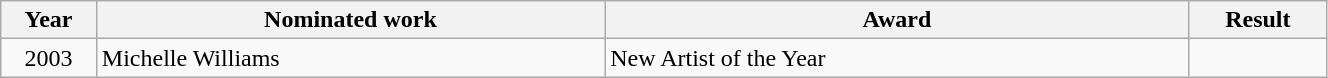<table class="wikitable" style="width:70%;">
<tr>
<th style="width:3%;">Year</th>
<th style="width:20%;">Nominated work</th>
<th style="width:23%;">Award</th>
<th style="width:5%;">Result</th>
</tr>
<tr>
<td align="center">2003</td>
<td>Michelle Williams</td>
<td>New Artist of the Year</td>
<td></td>
</tr>
</table>
